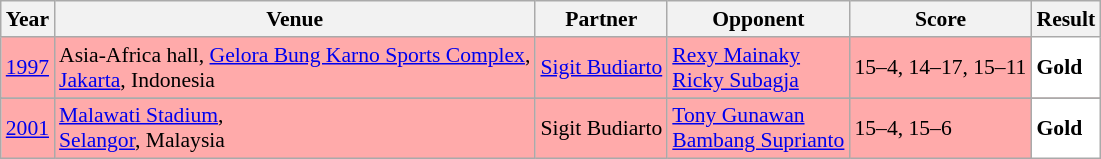<table class="sortable wikitable" style="font-size: 90%">
<tr>
<th>Year</th>
<th>Venue</th>
<th>Partner</th>
<th>Opponent</th>
<th>Score</th>
<th>Result</th>
</tr>
<tr style="background:#FFAAAA">
<td align="center"><a href='#'>1997</a></td>
<td align="left">Asia-Africa hall, <a href='#'>Gelora Bung Karno Sports Complex</a>,<br> <a href='#'>Jakarta</a>, Indonesia</td>
<td align="left"> <a href='#'>Sigit Budiarto</a></td>
<td align="left"> <a href='#'>Rexy Mainaky</a> <br>  <a href='#'>Ricky Subagja</a></td>
<td align="left">15–4, 14–17, 15–11</td>
<td style="text-align:left; background:white"> <strong>Gold</strong></td>
</tr>
<tr>
</tr>
<tr style="background:#FFAAAA">
<td align="center"><a href='#'>2001</a></td>
<td align="left"><a href='#'>Malawati Stadium</a>,<br> <a href='#'>Selangor</a>, Malaysia</td>
<td align="left"> Sigit Budiarto</td>
<td align="left"> <a href='#'>Tony Gunawan</a> <br>  <a href='#'>Bambang Suprianto</a></td>
<td align="left">15–4, 15–6</td>
<td style="text-align:left; background:white"> <strong>Gold</strong></td>
</tr>
</table>
